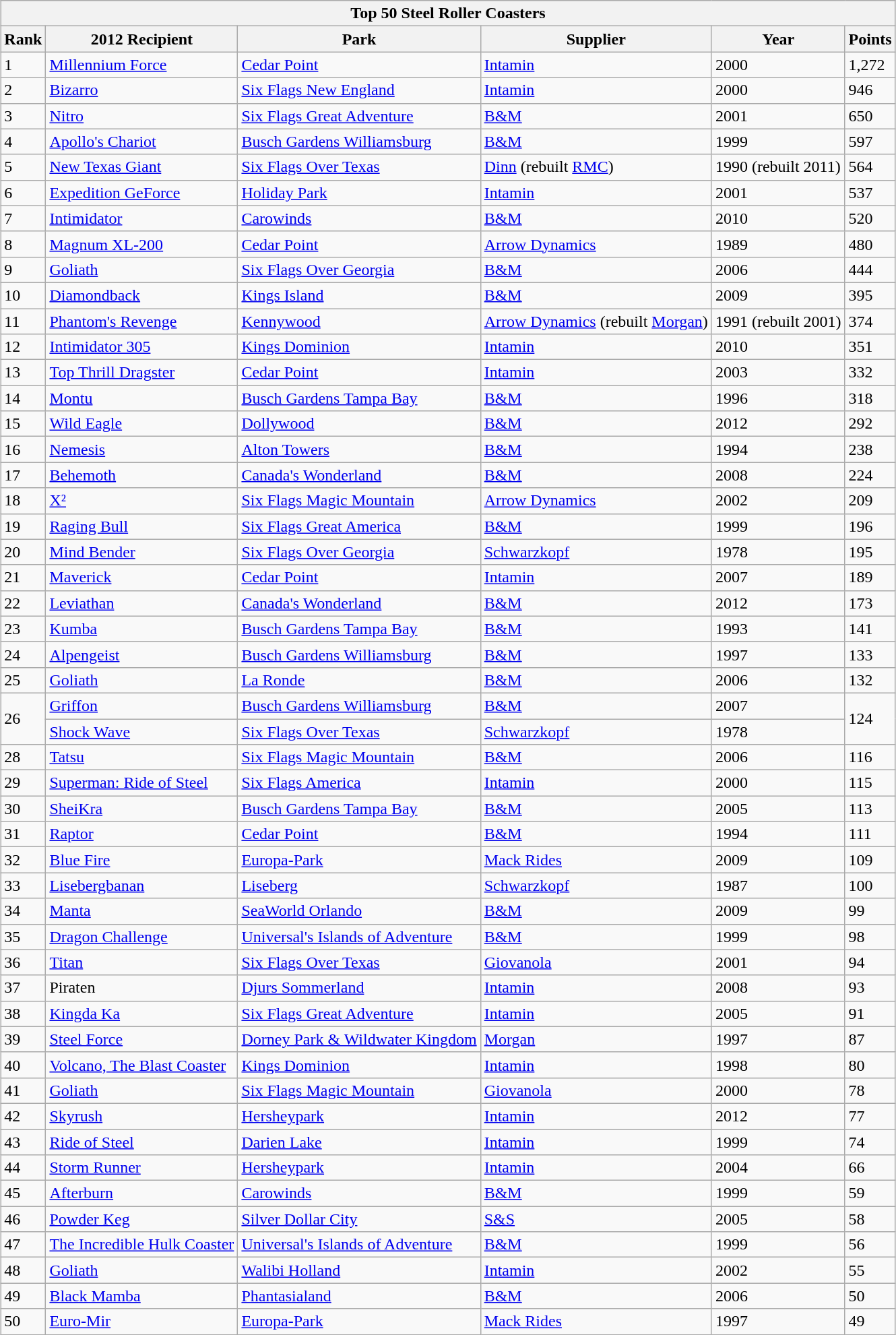<table class="wikitable" style="margin:1em auto;">
<tr>
<th colspan="500"><strong>Top 50 Steel Roller Coasters</strong></th>
</tr>
<tr>
<th>Rank</th>
<th>2012 Recipient</th>
<th>Park</th>
<th>Supplier</th>
<th>Year</th>
<th>Points</th>
</tr>
<tr>
<td>1</td>
<td><a href='#'>Millennium Force</a></td>
<td><a href='#'>Cedar Point</a></td>
<td><a href='#'>Intamin</a></td>
<td>2000</td>
<td>1,272</td>
</tr>
<tr>
<td>2</td>
<td><a href='#'>Bizarro</a></td>
<td><a href='#'>Six Flags New England</a></td>
<td><a href='#'>Intamin</a></td>
<td>2000</td>
<td>946</td>
</tr>
<tr>
<td>3</td>
<td><a href='#'>Nitro</a></td>
<td><a href='#'>Six Flags Great Adventure</a></td>
<td><a href='#'>B&M</a></td>
<td>2001</td>
<td>650</td>
</tr>
<tr>
<td>4</td>
<td><a href='#'>Apollo's Chariot</a></td>
<td><a href='#'>Busch Gardens Williamsburg</a></td>
<td><a href='#'>B&M</a></td>
<td>1999</td>
<td>597</td>
</tr>
<tr>
<td>5</td>
<td><a href='#'>New Texas Giant</a></td>
<td><a href='#'>Six Flags Over Texas</a></td>
<td><a href='#'>Dinn</a> (rebuilt <a href='#'>RMC</a>)</td>
<td>1990 (rebuilt 2011)</td>
<td>564</td>
</tr>
<tr>
<td>6</td>
<td><a href='#'>Expedition GeForce</a></td>
<td><a href='#'>Holiday Park</a></td>
<td><a href='#'>Intamin</a></td>
<td>2001</td>
<td>537</td>
</tr>
<tr>
<td>7</td>
<td><a href='#'>Intimidator</a></td>
<td><a href='#'>Carowinds</a></td>
<td><a href='#'>B&M</a></td>
<td>2010</td>
<td>520</td>
</tr>
<tr>
<td>8</td>
<td><a href='#'>Magnum XL-200</a></td>
<td><a href='#'>Cedar Point</a></td>
<td><a href='#'>Arrow Dynamics</a></td>
<td>1989</td>
<td>480</td>
</tr>
<tr>
<td>9</td>
<td><a href='#'>Goliath</a></td>
<td><a href='#'>Six Flags Over Georgia</a></td>
<td><a href='#'>B&M</a></td>
<td>2006</td>
<td>444</td>
</tr>
<tr>
<td>10</td>
<td><a href='#'>Diamondback</a></td>
<td><a href='#'>Kings Island</a></td>
<td><a href='#'>B&M</a></td>
<td>2009</td>
<td>395</td>
</tr>
<tr>
<td>11</td>
<td><a href='#'>Phantom's Revenge</a></td>
<td><a href='#'>Kennywood</a></td>
<td><a href='#'>Arrow Dynamics</a> (rebuilt <a href='#'>Morgan</a>)</td>
<td>1991 (rebuilt 2001)</td>
<td>374</td>
</tr>
<tr>
<td>12</td>
<td><a href='#'>Intimidator 305</a></td>
<td><a href='#'>Kings Dominion</a></td>
<td><a href='#'>Intamin</a></td>
<td>2010</td>
<td>351</td>
</tr>
<tr>
<td>13</td>
<td><a href='#'>Top Thrill Dragster</a></td>
<td><a href='#'>Cedar Point</a></td>
<td><a href='#'>Intamin</a></td>
<td>2003</td>
<td>332</td>
</tr>
<tr>
<td>14</td>
<td><a href='#'>Montu</a></td>
<td><a href='#'>Busch Gardens Tampa Bay</a></td>
<td><a href='#'>B&M</a></td>
<td>1996</td>
<td>318</td>
</tr>
<tr>
<td>15</td>
<td><a href='#'>Wild Eagle</a></td>
<td><a href='#'>Dollywood</a></td>
<td><a href='#'>B&M</a></td>
<td>2012</td>
<td>292</td>
</tr>
<tr>
<td>16</td>
<td><a href='#'>Nemesis</a></td>
<td><a href='#'>Alton Towers</a></td>
<td><a href='#'>B&M</a></td>
<td>1994</td>
<td>238</td>
</tr>
<tr>
<td>17</td>
<td><a href='#'>Behemoth</a></td>
<td><a href='#'>Canada's Wonderland</a></td>
<td><a href='#'>B&M</a></td>
<td>2008</td>
<td>224</td>
</tr>
<tr>
<td>18</td>
<td><a href='#'>X²</a></td>
<td><a href='#'>Six Flags Magic Mountain</a></td>
<td><a href='#'>Arrow Dynamics</a></td>
<td>2002</td>
<td>209</td>
</tr>
<tr>
<td>19</td>
<td><a href='#'>Raging Bull</a></td>
<td><a href='#'>Six Flags Great America</a></td>
<td><a href='#'>B&M</a></td>
<td>1999</td>
<td>196</td>
</tr>
<tr>
<td>20</td>
<td><a href='#'>Mind Bender</a></td>
<td><a href='#'>Six Flags Over Georgia</a></td>
<td><a href='#'>Schwarzkopf</a></td>
<td>1978</td>
<td>195</td>
</tr>
<tr>
<td>21</td>
<td><a href='#'>Maverick</a></td>
<td><a href='#'>Cedar Point</a></td>
<td><a href='#'>Intamin</a></td>
<td>2007</td>
<td>189</td>
</tr>
<tr>
<td>22</td>
<td><a href='#'>Leviathan</a></td>
<td><a href='#'>Canada's Wonderland</a></td>
<td><a href='#'>B&M</a></td>
<td>2012</td>
<td>173</td>
</tr>
<tr>
<td>23</td>
<td><a href='#'>Kumba</a></td>
<td><a href='#'>Busch Gardens Tampa Bay</a></td>
<td><a href='#'>B&M</a></td>
<td>1993</td>
<td>141</td>
</tr>
<tr>
<td>24</td>
<td><a href='#'>Alpengeist</a></td>
<td><a href='#'>Busch Gardens Williamsburg</a></td>
<td><a href='#'>B&M</a></td>
<td>1997</td>
<td>133</td>
</tr>
<tr>
<td>25</td>
<td><a href='#'>Goliath</a></td>
<td><a href='#'>La Ronde</a></td>
<td><a href='#'>B&M</a></td>
<td>2006</td>
<td>132</td>
</tr>
<tr>
<td rowspan="2">26</td>
<td><a href='#'>Griffon</a></td>
<td><a href='#'>Busch Gardens Williamsburg</a></td>
<td><a href='#'>B&M</a></td>
<td>2007</td>
<td rowspan="2">124</td>
</tr>
<tr>
<td><a href='#'>Shock Wave</a></td>
<td><a href='#'>Six Flags Over Texas</a></td>
<td><a href='#'>Schwarzkopf</a></td>
<td>1978</td>
</tr>
<tr>
<td>28</td>
<td><a href='#'>Tatsu</a></td>
<td><a href='#'>Six Flags Magic Mountain</a></td>
<td><a href='#'>B&M</a></td>
<td>2006</td>
<td>116</td>
</tr>
<tr>
<td>29</td>
<td><a href='#'>Superman: Ride of Steel</a></td>
<td><a href='#'>Six Flags America</a></td>
<td><a href='#'>Intamin</a></td>
<td>2000</td>
<td>115</td>
</tr>
<tr>
<td>30</td>
<td><a href='#'>SheiKra</a></td>
<td><a href='#'>Busch Gardens Tampa Bay</a></td>
<td><a href='#'>B&M</a></td>
<td>2005</td>
<td>113</td>
</tr>
<tr>
<td>31</td>
<td><a href='#'>Raptor</a></td>
<td><a href='#'>Cedar Point</a></td>
<td><a href='#'>B&M</a></td>
<td>1994</td>
<td>111</td>
</tr>
<tr>
<td>32</td>
<td><a href='#'>Blue Fire</a></td>
<td><a href='#'>Europa-Park</a></td>
<td><a href='#'>Mack Rides</a></td>
<td>2009</td>
<td>109</td>
</tr>
<tr>
<td>33</td>
<td><a href='#'>Lisebergbanan</a></td>
<td><a href='#'>Liseberg</a></td>
<td><a href='#'>Schwarzkopf</a></td>
<td>1987</td>
<td>100</td>
</tr>
<tr>
<td>34</td>
<td><a href='#'>Manta</a></td>
<td><a href='#'>SeaWorld Orlando</a></td>
<td><a href='#'>B&M</a></td>
<td>2009</td>
<td>99</td>
</tr>
<tr>
<td>35</td>
<td><a href='#'>Dragon Challenge</a></td>
<td><a href='#'>Universal's Islands of Adventure</a></td>
<td><a href='#'>B&M</a></td>
<td>1999</td>
<td>98</td>
</tr>
<tr>
<td>36</td>
<td><a href='#'>Titan</a></td>
<td><a href='#'>Six Flags Over Texas</a></td>
<td><a href='#'>Giovanola</a></td>
<td>2001</td>
<td>94</td>
</tr>
<tr>
<td>37</td>
<td>Piraten</td>
<td><a href='#'>Djurs Sommerland</a></td>
<td><a href='#'>Intamin</a></td>
<td>2008</td>
<td>93</td>
</tr>
<tr>
<td>38</td>
<td><a href='#'>Kingda Ka</a></td>
<td><a href='#'>Six Flags Great Adventure</a></td>
<td><a href='#'>Intamin</a></td>
<td>2005</td>
<td>91</td>
</tr>
<tr>
<td>39</td>
<td><a href='#'>Steel Force</a></td>
<td><a href='#'>Dorney Park & Wildwater Kingdom</a></td>
<td><a href='#'>Morgan</a></td>
<td>1997</td>
<td>87</td>
</tr>
<tr>
<td>40</td>
<td><a href='#'>Volcano, The Blast Coaster</a></td>
<td><a href='#'>Kings Dominion</a></td>
<td><a href='#'>Intamin</a></td>
<td>1998</td>
<td>80</td>
</tr>
<tr>
<td>41</td>
<td><a href='#'>Goliath</a></td>
<td><a href='#'>Six Flags Magic Mountain</a></td>
<td><a href='#'>Giovanola</a></td>
<td>2000</td>
<td>78</td>
</tr>
<tr>
<td>42</td>
<td><a href='#'>Skyrush</a></td>
<td><a href='#'>Hersheypark</a></td>
<td><a href='#'>Intamin</a></td>
<td>2012</td>
<td>77</td>
</tr>
<tr>
<td>43</td>
<td><a href='#'>Ride of Steel</a></td>
<td><a href='#'>Darien Lake</a></td>
<td><a href='#'>Intamin</a></td>
<td>1999</td>
<td>74</td>
</tr>
<tr>
<td>44</td>
<td><a href='#'>Storm Runner</a></td>
<td><a href='#'>Hersheypark</a></td>
<td><a href='#'>Intamin</a></td>
<td>2004</td>
<td>66</td>
</tr>
<tr>
<td>45</td>
<td><a href='#'>Afterburn</a></td>
<td><a href='#'>Carowinds</a></td>
<td><a href='#'>B&M</a></td>
<td>1999</td>
<td>59</td>
</tr>
<tr>
<td>46</td>
<td><a href='#'>Powder Keg</a></td>
<td><a href='#'>Silver Dollar City</a></td>
<td><a href='#'>S&S</a></td>
<td>2005</td>
<td>58</td>
</tr>
<tr>
<td>47</td>
<td><a href='#'>The Incredible Hulk Coaster</a></td>
<td><a href='#'>Universal's Islands of Adventure</a></td>
<td><a href='#'>B&M</a></td>
<td>1999</td>
<td>56</td>
</tr>
<tr>
<td>48</td>
<td><a href='#'>Goliath</a></td>
<td><a href='#'>Walibi Holland</a></td>
<td><a href='#'>Intamin</a></td>
<td>2002</td>
<td>55</td>
</tr>
<tr>
<td>49</td>
<td><a href='#'>Black Mamba</a></td>
<td><a href='#'>Phantasialand</a></td>
<td><a href='#'>B&M</a></td>
<td>2006</td>
<td>50</td>
</tr>
<tr>
<td>50</td>
<td><a href='#'>Euro-Mir</a></td>
<td><a href='#'>Europa-Park</a></td>
<td><a href='#'>Mack Rides</a></td>
<td>1997</td>
<td>49</td>
</tr>
</table>
